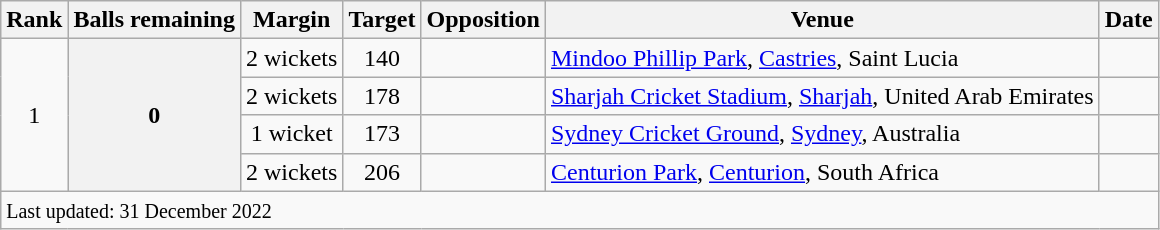<table class="wikitable plainrowheaders sortable">
<tr>
<th scope=col>Rank</th>
<th scope=col>Balls remaining</th>
<th scope=col>Margin</th>
<th scope=col>Target</th>
<th scope=col>Opposition</th>
<th scope=col>Venue</th>
<th scope=col>Date</th>
</tr>
<tr>
<td align=center rowspan=4>1</td>
<th scope=row style=text-align:center; rowspan=4>0</th>
<td align=center>2 wickets</td>
<td align=center>140</td>
<td></td>
<td><a href='#'>Mindoo Phillip Park</a>, <a href='#'>Castries</a>, Saint Lucia</td>
<td><a href='#'></a></td>
</tr>
<tr>
<td align=center>2 wickets</td>
<td align=center>178</td>
<td></td>
<td><a href='#'>Sharjah Cricket Stadium</a>, <a href='#'>Sharjah</a>, United Arab Emirates</td>
<td><a href='#'></a></td>
</tr>
<tr>
<td align=center>1 wicket</td>
<td align=center>173</td>
<td></td>
<td><a href='#'>Sydney Cricket Ground</a>, <a href='#'>Sydney</a>, Australia</td>
<td><a href='#'></a></td>
</tr>
<tr>
<td align=center>2 wickets</td>
<td align=center>206</td>
<td></td>
<td><a href='#'>Centurion Park</a>, <a href='#'>Centurion</a>, South Africa</td>
<td><a href='#'></a></td>
</tr>
<tr class=sortbottom>
<td colspan=7><small>Last updated: 31 December 2022</small></td>
</tr>
</table>
